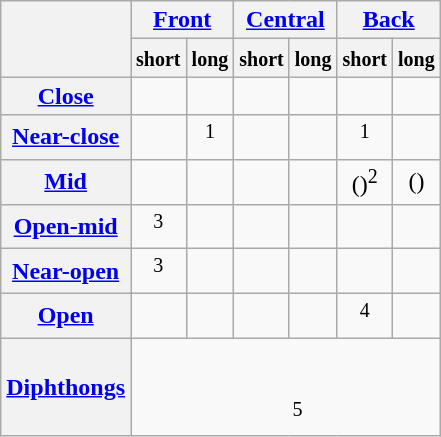<table class="wikitable" style="text-align:center">
<tr>
<th rowspan=2></th>
<th colspan=2><a href='#'>Front</a></th>
<th colspan=2><a href='#'>Central</a></th>
<th colspan=2><a href='#'>Back</a></th>
</tr>
<tr>
<th><small>short</small></th>
<th><small>long</small></th>
<th><small>short</small></th>
<th><small>long</small></th>
<th><small>short</small></th>
<th><small>long</small></th>
</tr>
<tr>
<th><a href='#'>Close</a></th>
<td></td>
<td></td>
<td></td>
<td></td>
<td></td>
<td></td>
</tr>
<tr>
<th><a href='#'>Near-close</a></th>
<td></td>
<td><sup>1</sup></td>
<td></td>
<td></td>
<td><sup>1</sup></td>
<td></td>
</tr>
<tr>
<th><a href='#'>Mid</a></th>
<td></td>
<td></td>
<td></td>
<td></td>
<td>()<sup>2</sup></td>
<td>()</td>
</tr>
<tr>
<th><a href='#'>Open-mid</a></th>
<td><sup>3</sup></td>
<td></td>
<td></td>
<td></td>
<td></td>
<td></td>
</tr>
<tr>
<th><a href='#'>Near-open</a></th>
<td><sup>3</sup></td>
<td></td>
<td></td>
<td></td>
<td></td>
<td></td>
</tr>
<tr>
<th><a href='#'>Open</a></th>
<td></td>
<td></td>
<td></td>
<td></td>
<td><sup>4</sup></td>
<td></td>
</tr>
<tr>
<th><a href='#'>Diphthongs</a></th>
<td colspan="6">            <br>                 <br>      <sup>5</sup></td>
</tr>
</table>
